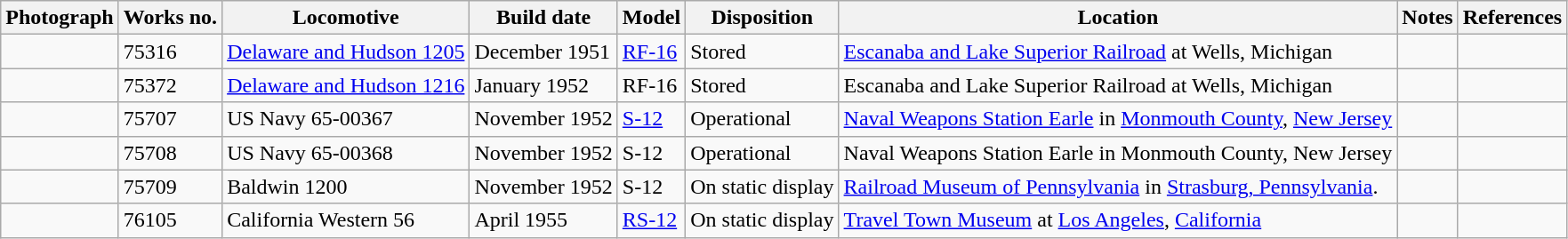<table class="wikitable">
<tr>
<th>Photograph</th>
<th>Works no.</th>
<th>Locomotive</th>
<th>Build date</th>
<th>Model</th>
<th>Disposition</th>
<th>Location</th>
<th>Notes</th>
<th>References</th>
</tr>
<tr>
<td></td>
<td>75316</td>
<td><a href='#'>Delaware and Hudson 1205</a></td>
<td>December 1951</td>
<td><a href='#'>RF-16</a></td>
<td>Stored</td>
<td><a href='#'>Escanaba and Lake Superior Railroad</a> at Wells, Michigan</td>
<td></td>
<td></td>
</tr>
<tr>
<td></td>
<td>75372</td>
<td><a href='#'>Delaware and Hudson 1216</a></td>
<td>January 1952</td>
<td>RF-16</td>
<td>Stored</td>
<td>Escanaba and Lake Superior Railroad at Wells, Michigan</td>
<td></td>
<td></td>
</tr>
<tr>
<td></td>
<td>75707</td>
<td>US Navy 65-00367</td>
<td>November 1952</td>
<td><a href='#'>S-12</a></td>
<td>Operational</td>
<td><a href='#'>Naval Weapons Station Earle</a> in <a href='#'>Monmouth County</a>, <a href='#'>New Jersey</a></td>
<td></td>
<td></td>
</tr>
<tr>
<td></td>
<td>75708</td>
<td>US Navy 65-00368</td>
<td>November 1952</td>
<td>S-12</td>
<td>Operational</td>
<td>Naval Weapons Station Earle in Monmouth County, New Jersey</td>
<td></td>
<td></td>
</tr>
<tr>
<td></td>
<td>75709</td>
<td>Baldwin 1200</td>
<td>November 1952</td>
<td>S-12</td>
<td>On static display</td>
<td><a href='#'>Railroad Museum of Pennsylvania</a> in <a href='#'>Strasburg, Pennsylvania</a>.</td>
<td></td>
<td></td>
</tr>
<tr>
<td></td>
<td>76105</td>
<td>California Western 56</td>
<td>April 1955</td>
<td><a href='#'>RS-12</a></td>
<td>On static display</td>
<td><a href='#'>Travel Town Museum</a> at <a href='#'>Los Angeles</a>, <a href='#'>California</a></td>
<td></td>
<td></td>
</tr>
</table>
